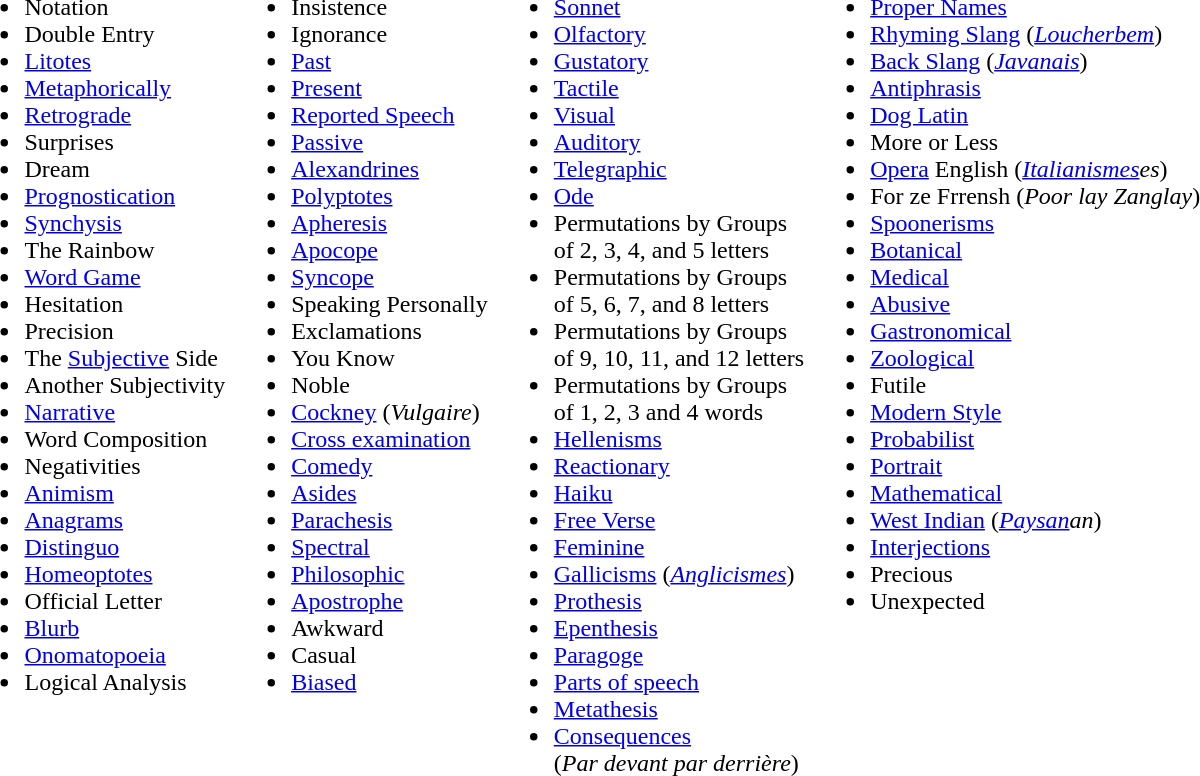<table>
<tr>
<td valign=top><br><ul><li>Notation</li><li>Double Entry</li><li><a href='#'>Litotes</a></li><li><a href='#'>Metaphorically</a></li><li><a href='#'>Retrograde</a></li><li>Surprises</li><li>Dream</li><li><a href='#'>Prognostication</a></li><li><a href='#'>Synchysis</a></li><li>The Rainbow</li><li><a href='#'>Word Game</a></li><li>Hesitation</li><li>Precision</li><li>The <a href='#'>Subjective</a> Side</li><li>Another Subjectivity</li><li><a href='#'>Narrative</a></li><li>Word Composition</li><li>Negativities</li><li><a href='#'>Animism</a></li><li><a href='#'>Anagrams</a></li><li><a href='#'>Distinguo</a></li><li><a href='#'>Homeoptotes</a></li><li>Official Letter</li><li><a href='#'>Blurb</a></li><li><a href='#'>Onomatopoeia</a></li><li>Logical Analysis</li></ul></td>
<td valign=top><br><ul><li>Insistence</li><li>Ignorance</li><li><a href='#'>Past</a></li><li><a href='#'>Present</a></li><li><a href='#'>Reported Speech</a></li><li><a href='#'>Passive</a></li><li><a href='#'>Alexandrines</a></li><li><a href='#'>Polyptotes</a></li><li><a href='#'>Apheresis</a></li><li><a href='#'>Apocope</a></li><li><a href='#'>Syncope</a></li><li>Speaking Personally</li><li>Exclamations</li><li>You Know</li><li>Noble</li><li><a href='#'>Cockney</a> (<em>Vulgaire</em>)</li><li><a href='#'>Cross examination</a></li><li><a href='#'>Comedy</a></li><li><a href='#'>Asides</a></li><li><a href='#'>Parachesis</a></li><li><a href='#'>Spectral</a></li><li><a href='#'>Philosophic</a></li><li><a href='#'>Apostrophe</a></li><li>Awkward</li><li>Casual</li><li><a href='#'>Biased</a></li></ul></td>
<td valign=top><br><ul><li><a href='#'>Sonnet</a></li><li><a href='#'>Olfactory</a></li><li><a href='#'>Gustatory</a></li><li><a href='#'>Tactile</a></li><li><a href='#'>Visual</a></li><li><a href='#'>Auditory</a></li><li><a href='#'>Telegraphic</a></li><li><a href='#'>Ode</a></li><li>Permutations by Groups <br>of 2, 3, 4, and 5 letters</li><li>Permutations by Groups <br>of 5, 6, 7, and 8 letters</li><li>Permutations by Groups <br>of 9, 10, 11, and 12 letters</li><li>Permutations by Groups <br>of 1, 2, 3 and 4 words</li><li><a href='#'>Hellenisms</a></li><li><a href='#'>Reactionary</a></li><li><a href='#'>Haiku</a></li><li><a href='#'>Free Verse</a></li><li><a href='#'>Feminine</a></li><li><a href='#'>Gallicisms</a> (<em><a href='#'>Anglicismes</a></em>)</li><li><a href='#'>Prothesis</a></li><li><a href='#'>Epenthesis</a></li><li><a href='#'>Paragoge</a></li><li><a href='#'>Parts of speech</a></li><li><a href='#'>Metathesis</a></li><li><a href='#'>Consequences</a> <br>(<em>Par devant par derrière</em>)</li></ul></td>
<td valign=top><br><ul><li><a href='#'>Proper Names</a></li><li><a href='#'>Rhyming Slang</a> (<em><a href='#'>Loucherbem</a></em>)</li><li><a href='#'>Back Slang</a> (<em><a href='#'>Javanais</a></em>)</li><li><a href='#'>Antiphrasis</a></li><li><a href='#'>Dog Latin</a></li><li>More or Less</li><li><a href='#'>Opera</a> English (<em><a href='#'>Italianismes</a>es</em>)</li><li>For ze Frrensh (<em>Poor lay Zanglay</em>)</li><li><a href='#'>Spoonerisms</a></li><li><a href='#'>Botanical</a></li><li><a href='#'>Medical</a></li><li><a href='#'>Abusive</a></li><li><a href='#'>Gastronomical</a></li><li><a href='#'>Zoological</a></li><li>Futile</li><li><a href='#'>Modern Style</a></li><li><a href='#'>Probabilist</a></li><li><a href='#'>Portrait</a></li><li><a href='#'>Mathematical</a></li><li><a href='#'>West Indian</a> (<em><a href='#'>Paysan</a>an</em>)</li><li><a href='#'>Interjections</a></li><li>Precious</li><li>Unexpected</li></ul></td>
</tr>
</table>
